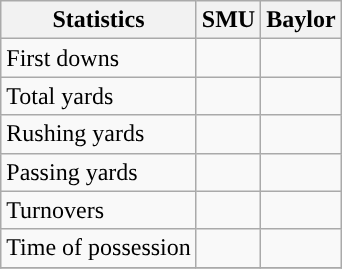<table class="wikitable" style="float: left;">
<tr>
<th>Statistics</th>
<th>SMU</th>
<th>Baylor</th>
</tr>
<tr>
<td>First downs</td>
<td></td>
<td></td>
</tr>
<tr>
<td>Total yards</td>
<td></td>
<td></td>
</tr>
<tr>
<td>Rushing yards</td>
<td></td>
<td></td>
</tr>
<tr>
<td>Passing yards</td>
<td></td>
<td></td>
</tr>
<tr>
<td>Turnovers</td>
<td></td>
<td></td>
</tr>
<tr>
<td>Time of possession</td>
<td></td>
<td></td>
</tr>
<tr>
</tr>
</table>
